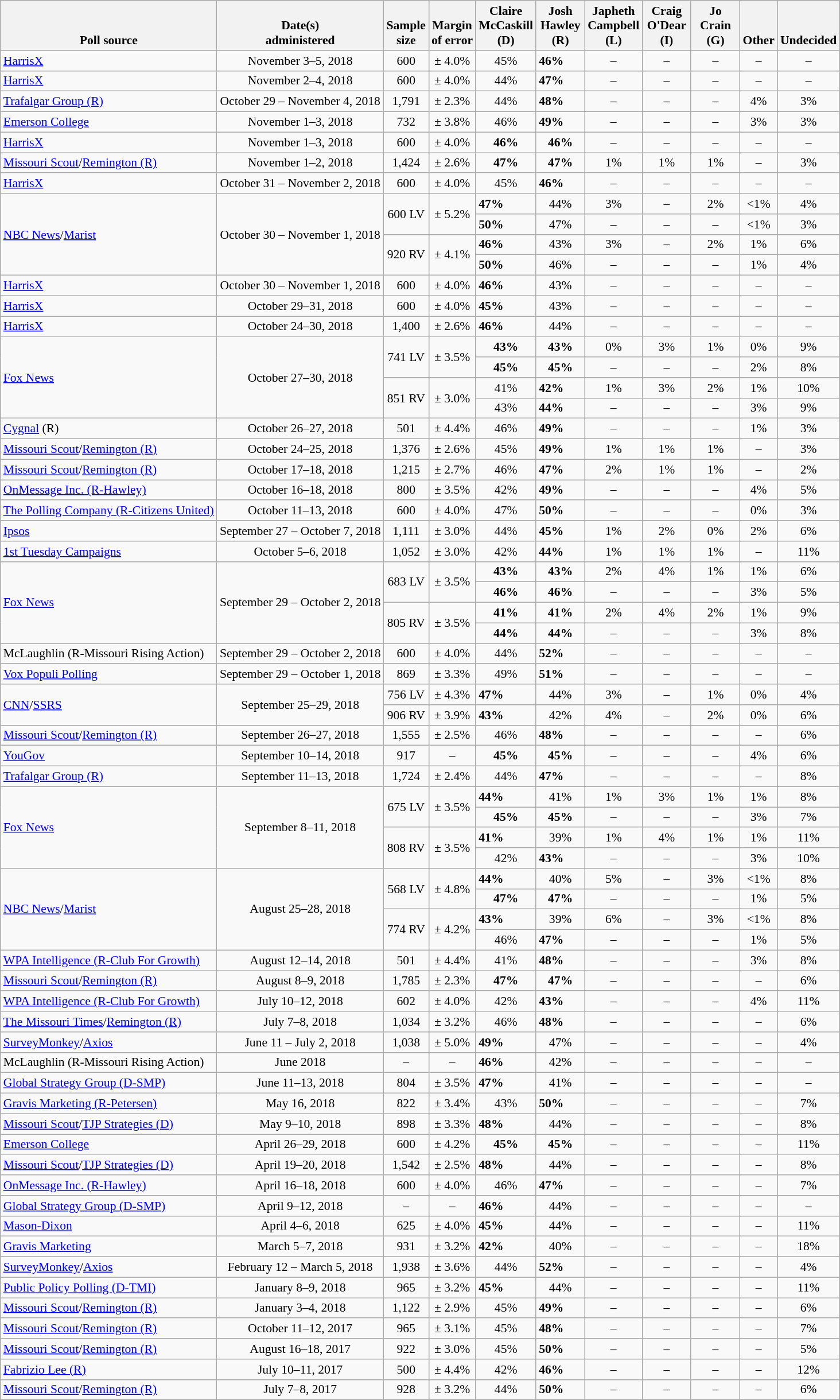<table class="wikitable" style="font-size:90%">
<tr valign=bottom>
<th>Poll source</th>
<th>Date(s)<br>administered</th>
<th>Sample<br>size</th>
<th>Margin<br>of error</th>
<th style="width:50px;">Claire<br>McCaskill<br>(D)</th>
<th style="width:50px;">Josh<br>Hawley<br>(R)</th>
<th style="width:50px;">Japheth<br>Campbell<br>(L)</th>
<th style="width:50px;">Craig<br>O'Dear<br>(I)</th>
<th style="width:50px;">Jo<br>Crain<br>(G)</th>
<th>Other</th>
<th>Undecided</th>
</tr>
<tr>
<td><a href='#'>HarrisX</a></td>
<td align=center>November 3–5, 2018</td>
<td align=center>600</td>
<td align=center>± 4.0%</td>
<td align=center>45%</td>
<td><strong>46%</strong></td>
<td align=center>–</td>
<td align=center>–</td>
<td align=center>–</td>
<td align=center>–</td>
<td align=center>–</td>
</tr>
<tr>
<td><a href='#'>HarrisX</a></td>
<td align=center>November 2–4, 2018</td>
<td align=center>600</td>
<td align=center>± 4.0%</td>
<td align=center>44%</td>
<td><strong>47%</strong></td>
<td align=center>–</td>
<td align=center>–</td>
<td align=center>–</td>
<td align=center>–</td>
<td align=center>–</td>
</tr>
<tr>
<td><a href='#'>Trafalgar Group (R)</a></td>
<td align=center>October 29 – November 4, 2018</td>
<td align=center>1,791</td>
<td align=center>± 2.3%</td>
<td align=center>44%</td>
<td><strong>48%</strong></td>
<td align=center>–</td>
<td align=center>–</td>
<td align=center>–</td>
<td align=center>4%</td>
<td align=center>3%</td>
</tr>
<tr>
<td><a href='#'>Emerson College</a></td>
<td align=center>November 1–3, 2018</td>
<td align=center>732</td>
<td align=center>± 3.8%</td>
<td align=center>46%</td>
<td><strong>49%</strong></td>
<td align=center>–</td>
<td align=center>–</td>
<td align=center>–</td>
<td align=center>3%</td>
<td align=center>3%</td>
</tr>
<tr>
<td><a href='#'>HarrisX</a></td>
<td align=center>November 1–3, 2018</td>
<td align=center>600</td>
<td align=center>± 4.0%</td>
<td align=center><strong>46%</strong></td>
<td align=center><strong>46%</strong></td>
<td align=center>–</td>
<td align=center>–</td>
<td align=center>–</td>
<td align=center>–</td>
<td align=center>–</td>
</tr>
<tr>
<td><a href='#'>Missouri Scout</a>/<a href='#'>Remington (R)</a></td>
<td align=center>November 1–2, 2018</td>
<td align=center>1,424</td>
<td align=center>± 2.6%</td>
<td align=center><strong>47%</strong></td>
<td align=center><strong>47%</strong></td>
<td align=center>1%</td>
<td align=center>1%</td>
<td align=center>1%</td>
<td align=center>–</td>
<td align=center>3%</td>
</tr>
<tr>
<td><a href='#'>HarrisX</a></td>
<td align=center>October 31 – November 2, 2018</td>
<td align=center>600</td>
<td align=center>± 4.0%</td>
<td align=center>45%</td>
<td><strong>46%</strong></td>
<td align=center>–</td>
<td align=center>–</td>
<td align=center>–</td>
<td align=center>–</td>
<td align=center>–</td>
</tr>
<tr>
<td rowspan=4><a href='#'>NBC News</a>/<a href='#'>Marist</a></td>
<td rowspan=4 align=center>October 30 – November 1, 2018</td>
<td rowspan=2 align=center>600 LV</td>
<td rowspan=2 align=center>± 5.2%</td>
<td><strong>47%</strong></td>
<td align=center>44%</td>
<td align=center>3%</td>
<td align=center>–</td>
<td align=center>2%</td>
<td align=center><1%</td>
<td align=center>4%</td>
</tr>
<tr>
<td><strong>50%</strong></td>
<td align=center>47%</td>
<td align=center>–</td>
<td align=center>–</td>
<td align=center>–</td>
<td align=center><1%</td>
<td align=center>3%</td>
</tr>
<tr>
<td rowspan=2 align=center>920 RV</td>
<td rowspan=2 align=center>± 4.1%</td>
<td><strong>46%</strong></td>
<td align=center>43%</td>
<td align=center>3%</td>
<td align=center>–</td>
<td align=center>2%</td>
<td align=center>1%</td>
<td align=center>6%</td>
</tr>
<tr>
<td><strong>50%</strong></td>
<td align=center>46%</td>
<td align=center>–</td>
<td align=center>–</td>
<td align=center>–</td>
<td align=center>1%</td>
<td align=center>4%</td>
</tr>
<tr>
<td><a href='#'>HarrisX</a></td>
<td align=center>October 30 – November 1, 2018</td>
<td align=center>600</td>
<td align=center>± 4.0%</td>
<td><strong>46%</strong></td>
<td align=center>43%</td>
<td align=center>–</td>
<td align=center>–</td>
<td align=center>–</td>
<td align=center>–</td>
<td align=center>–</td>
</tr>
<tr>
<td><a href='#'>HarrisX</a></td>
<td align=center>October 29–31, 2018</td>
<td align=center>600</td>
<td align=center>± 4.0%</td>
<td><strong>45%</strong></td>
<td align=center>43%</td>
<td align=center>–</td>
<td align=center>–</td>
<td align=center>–</td>
<td align=center>–</td>
<td align=center>–</td>
</tr>
<tr>
<td><a href='#'>HarrisX</a></td>
<td align=center>October 24–30, 2018</td>
<td align=center>1,400</td>
<td align=center>± 2.6%</td>
<td><strong>46%</strong></td>
<td align=center>44%</td>
<td align=center>–</td>
<td align=center>–</td>
<td align=center>–</td>
<td align=center>–</td>
<td align=center>–</td>
</tr>
<tr>
<td rowspan=4><a href='#'>Fox News</a></td>
<td rowspan=4 align=center>October 27–30, 2018</td>
<td rowspan=2 align=center>741 LV</td>
<td rowspan=2 align=center>± 3.5%</td>
<td align=center><strong>43%</strong></td>
<td align=center><strong>43%</strong></td>
<td align=center>0%</td>
<td align=center>3%</td>
<td align=center>1%</td>
<td align=center>0%</td>
<td align=center>9%</td>
</tr>
<tr>
<td align=center><strong>45%</strong></td>
<td align=center><strong>45%</strong></td>
<td align=center>–</td>
<td align=center>–</td>
<td align=center>–</td>
<td align=center>2%</td>
<td align=center>8%</td>
</tr>
<tr>
<td rowspan=2 align=center>851 RV</td>
<td rowspan=2 align=center>± 3.0%</td>
<td align=center>41%</td>
<td><strong>42%</strong></td>
<td align=center>1%</td>
<td align=center>3%</td>
<td align=center>2%</td>
<td align=center>1%</td>
<td align=center>10%</td>
</tr>
<tr>
<td align=center>43%</td>
<td><strong>44%</strong></td>
<td align=center>–</td>
<td align=center>–</td>
<td align=center>–</td>
<td align=center>3%</td>
<td align=center>9%</td>
</tr>
<tr>
<td><a href='#'>Cygnal</a> (R)</td>
<td align=center>October 26–27, 2018</td>
<td align=center>501</td>
<td align=center>± 4.4%</td>
<td align=center>46%</td>
<td><strong>49%</strong></td>
<td align=center>–</td>
<td align=center>–</td>
<td align=center>–</td>
<td align=center>1%</td>
<td align=center>3%</td>
</tr>
<tr>
<td><a href='#'>Missouri Scout</a>/<a href='#'>Remington (R)</a></td>
<td align=center>October 24–25, 2018</td>
<td align=center>1,376</td>
<td align=center>± 2.6%</td>
<td align=center>45%</td>
<td><strong>49%</strong></td>
<td align=center>1%</td>
<td align=center>1%</td>
<td align=center>1%</td>
<td align=center>–</td>
<td align=center>3%</td>
</tr>
<tr>
<td><a href='#'>Missouri Scout</a>/<a href='#'>Remington (R)</a></td>
<td align=center>October 17–18, 2018</td>
<td align=center>1,215</td>
<td align=center>± 2.7%</td>
<td align=center>46%</td>
<td><strong>47%</strong></td>
<td align=center>2%</td>
<td align=center>1%</td>
<td align=center>1%</td>
<td align=center>–</td>
<td align=center>2%</td>
</tr>
<tr>
<td><a href='#'>OnMessage Inc. (R-Hawley)</a></td>
<td align=center>October 16–18, 2018</td>
<td align=center>800</td>
<td align=center>± 3.5%</td>
<td align=center>42%</td>
<td><strong>49%</strong></td>
<td align=center>–</td>
<td align=center>–</td>
<td align=center>–</td>
<td align=center>4%</td>
<td align=center>5%</td>
</tr>
<tr>
<td><a href='#'>The Polling Company (R-Citizens United)</a></td>
<td align=center>October 11–13, 2018</td>
<td align=center>600</td>
<td align=center>± 4.0%</td>
<td align=center>47%</td>
<td><strong>50%</strong></td>
<td align=center>–</td>
<td align=center>–</td>
<td align=center>–</td>
<td align=center>0%</td>
<td align=center>3%</td>
</tr>
<tr>
<td><a href='#'>Ipsos</a></td>
<td align=center>September 27 – October 7, 2018</td>
<td align=center>1,111</td>
<td align=center>± 3.0%</td>
<td align=center>44%</td>
<td><strong>45%</strong></td>
<td align=center>1%</td>
<td align=center>2%</td>
<td align=center>0%</td>
<td align=center>2%</td>
<td align=center>6%</td>
</tr>
<tr>
<td><a href='#'>1st Tuesday Campaigns</a></td>
<td align=center>October 5–6, 2018</td>
<td align=center>1,052</td>
<td align=center>± 3.0%</td>
<td align=center>42%</td>
<td><strong>44%</strong></td>
<td align=center>1%</td>
<td align=center>1%</td>
<td align=center>1%</td>
<td align=center>–</td>
<td align=center>11%</td>
</tr>
<tr>
<td rowspan=4><a href='#'>Fox News</a></td>
<td rowspan=4 align=center>September 29 – October 2, 2018</td>
<td rowspan=2 align=center>683 LV</td>
<td rowspan=2 align=center>± 3.5%</td>
<td align=center><strong>43%</strong></td>
<td align=center><strong>43%</strong></td>
<td align=center>2%</td>
<td align=center>4%</td>
<td align=center>1%</td>
<td align=center>1%</td>
<td align=center>6%</td>
</tr>
<tr>
<td align=center><strong>46%</strong></td>
<td align=center><strong>46%</strong></td>
<td align=center>–</td>
<td align=center>–</td>
<td align=center>–</td>
<td align=center>3%</td>
<td align=center>5%</td>
</tr>
<tr>
<td rowspan=2 align=center>805 RV</td>
<td rowspan=2 align=center>± 3.5%</td>
<td align=center><strong>41%</strong></td>
<td align=center><strong>41%</strong></td>
<td align=center>2%</td>
<td align=center>4%</td>
<td align=center>2%</td>
<td align=center>1%</td>
<td align=center>9%</td>
</tr>
<tr>
<td align=center><strong>44%</strong></td>
<td align=center><strong>44%</strong></td>
<td align=center>–</td>
<td align=center>–</td>
<td align=center>–</td>
<td align=center>3%</td>
<td align=center>8%</td>
</tr>
<tr>
<td>McLaughlin (R-Missouri Rising Action)</td>
<td align=center>September 29 – October 2, 2018</td>
<td align=center>600</td>
<td align=center>± 4.0%</td>
<td align=center>44%</td>
<td><strong>52%</strong></td>
<td align=center>–</td>
<td align=center>–</td>
<td align=center>–</td>
<td align=center>–</td>
<td align=center>–</td>
</tr>
<tr>
<td><a href='#'>Vox Populi Polling</a></td>
<td align=center>September 29 – October 1, 2018</td>
<td align=center>869</td>
<td align=center>± 3.3%</td>
<td align=center>49%</td>
<td><strong>51%</strong></td>
<td align=center>–</td>
<td align=center>–</td>
<td align=center>–</td>
<td align=center>–</td>
<td align=center>–</td>
</tr>
<tr>
<td rowspan=2><a href='#'>CNN</a>/<a href='#'>SSRS</a></td>
<td rowspan=2 align=center>September 25–29, 2018</td>
<td align=center>756 LV</td>
<td align=center>± 4.3%</td>
<td><strong>47%</strong></td>
<td align=center>44%</td>
<td align=center>3%</td>
<td align=center>–</td>
<td align=center>1%</td>
<td align=center>0%</td>
<td align=center>4%</td>
</tr>
<tr>
<td align=center>906 RV</td>
<td align=center>± 3.9%</td>
<td><strong>43%</strong></td>
<td align=center>42%</td>
<td align=center>4%</td>
<td align=center>–</td>
<td align=center>2%</td>
<td align=center>0%</td>
<td align=center>6%</td>
</tr>
<tr>
<td><a href='#'>Missouri Scout</a>/<a href='#'>Remington (R)</a></td>
<td align=center>September 26–27, 2018</td>
<td align=center>1,555</td>
<td align=center>± 2.5%</td>
<td align=center>46%</td>
<td><strong>48%</strong></td>
<td align=center>–</td>
<td align=center>–</td>
<td align=center>–</td>
<td align=center>–</td>
<td align=center>6%</td>
</tr>
<tr>
<td><a href='#'>YouGov</a></td>
<td align=center>September 10–14, 2018</td>
<td align=center>917</td>
<td align=center>–</td>
<td align=center><strong>45%</strong></td>
<td align=center><strong>45%</strong></td>
<td align=center>–</td>
<td align=center>–</td>
<td align=center>–</td>
<td align=center>4%</td>
<td align=center>6%</td>
</tr>
<tr>
<td><a href='#'>Trafalgar Group (R)</a></td>
<td align=center>September 11–13, 2018</td>
<td align=center>1,724</td>
<td align=center>± 2.4%</td>
<td align=center>44%</td>
<td><strong>47%</strong></td>
<td align=center>–</td>
<td align=center>–</td>
<td align=center>–</td>
<td align=center>–</td>
<td align=center>8%</td>
</tr>
<tr>
<td rowspan=4><a href='#'>Fox News</a></td>
<td rowspan=4 align=center>September 8–11, 2018</td>
<td rowspan=2 align=center>675 LV</td>
<td rowspan=2 align=center>± 3.5%</td>
<td><strong>44%</strong></td>
<td align=center>41%</td>
<td align=center>1%</td>
<td align=center>3%</td>
<td align=center>1%</td>
<td align=center>1%</td>
<td align=center>8%</td>
</tr>
<tr>
<td align=center><strong>45%</strong></td>
<td align=center><strong>45%</strong></td>
<td align=center>–</td>
<td align=center>–</td>
<td align=center>–</td>
<td align=center>3%</td>
<td align=center>7%</td>
</tr>
<tr>
<td rowspan=2 align=center>808 RV</td>
<td rowspan=2 align=center>± 3.5%</td>
<td><strong>41%</strong></td>
<td align=center>39%</td>
<td align=center>1%</td>
<td align=center>4%</td>
<td align=center>1%</td>
<td align=center>1%</td>
<td align=center>11%</td>
</tr>
<tr>
<td align=center>42%</td>
<td><strong>43%</strong></td>
<td align=center>–</td>
<td align=center>–</td>
<td align=center>–</td>
<td align=center>3%</td>
<td align=center>10%</td>
</tr>
<tr>
<td rowspan=4><a href='#'>NBC News</a>/<a href='#'>Marist</a></td>
<td rowspan=4 align=center>August 25–28, 2018</td>
<td rowspan=2 align=center>568 LV</td>
<td rowspan=2 align=center>± 4.8%</td>
<td><strong>44%</strong></td>
<td align=center>40%</td>
<td align=center>5%</td>
<td align=center>–</td>
<td align=center>3%</td>
<td align=center><1%</td>
<td align=center>8%</td>
</tr>
<tr>
<td align=center><strong>47%</strong></td>
<td align=center><strong>47%</strong></td>
<td align=center>–</td>
<td align=center>–</td>
<td align=center>–</td>
<td align=center>1%</td>
<td align=center>5%</td>
</tr>
<tr>
<td rowspan=2 align=center>774 RV</td>
<td rowspan=2 align=center>± 4.2%</td>
<td><strong>43%</strong></td>
<td align=center>39%</td>
<td align=center>6%</td>
<td align=center>–</td>
<td align=center>3%</td>
<td align=center><1%</td>
<td align=center>8%</td>
</tr>
<tr>
<td align=center>46%</td>
<td><strong>47%</strong></td>
<td align=center>–</td>
<td align=center>–</td>
<td align=center>–</td>
<td align=center>1%</td>
<td align=center>5%</td>
</tr>
<tr>
<td><a href='#'>WPA Intelligence (R-Club For Growth)</a></td>
<td align=center>August 12–14, 2018</td>
<td align=center>501</td>
<td align=center>± 4.4%</td>
<td align=center>41%</td>
<td><strong>48%</strong></td>
<td align=center>–</td>
<td align=center>–</td>
<td align=center>–</td>
<td align=center>3%</td>
<td align=center>8%</td>
</tr>
<tr>
<td><a href='#'>Missouri Scout</a>/<a href='#'>Remington (R)</a></td>
<td align=center>August 8–9, 2018</td>
<td align=center>1,785</td>
<td align=center>± 2.3%</td>
<td align=center><strong>47%</strong></td>
<td align=center><strong>47%</strong></td>
<td align=center>–</td>
<td align=center>–</td>
<td align=center>–</td>
<td align=center>–</td>
<td align=center>6%</td>
</tr>
<tr>
<td><a href='#'>WPA Intelligence (R-Club For Growth)</a></td>
<td align=center>July 10–12, 2018</td>
<td align=center>602</td>
<td align=center>± 4.0%</td>
<td align=center>42%</td>
<td><strong>43%</strong></td>
<td align=center>–</td>
<td align=center>–</td>
<td align=center>–</td>
<td align=center>4%</td>
<td align=center>11%</td>
</tr>
<tr>
<td><a href='#'>The Missouri Times</a>/<a href='#'>Remington (R)</a></td>
<td align=center>July 7–8, 2018</td>
<td align=center>1,034</td>
<td align=center>± 3.2%</td>
<td align=center>46%</td>
<td><strong>48%</strong></td>
<td align=center>–</td>
<td align=center>–</td>
<td align=center>–</td>
<td align=center>–</td>
<td align=center>6%</td>
</tr>
<tr>
<td><a href='#'>SurveyMonkey</a>/<a href='#'>Axios</a></td>
<td align=center>June 11 – July 2, 2018</td>
<td align=center>1,038</td>
<td align=center>± 5.0%</td>
<td><strong>49%</strong></td>
<td align=center>47%</td>
<td align=center>–</td>
<td align=center>–</td>
<td align=center>–</td>
<td align=center>–</td>
<td align=center>4%</td>
</tr>
<tr>
<td>McLaughlin (R-Missouri Rising Action)</td>
<td align=center>June 2018</td>
<td align=center>–</td>
<td align=center>–</td>
<td><strong>46%</strong></td>
<td align=center>42%</td>
<td align=center>–</td>
<td align=center>–</td>
<td align=center>–</td>
<td align=center>–</td>
<td align=center>–</td>
</tr>
<tr>
<td><a href='#'>Global Strategy Group (D-SMP)</a></td>
<td align=center>June 11–13, 2018</td>
<td align=center>804</td>
<td align=center>± 3.5%</td>
<td><strong>47%</strong></td>
<td align=center>41%</td>
<td align=center>–</td>
<td align=center>–</td>
<td align=center>–</td>
<td align=center>–</td>
<td align=center>–</td>
</tr>
<tr>
<td><a href='#'>Gravis Marketing (R-Petersen)</a></td>
<td align=center>May 16, 2018</td>
<td align=center>822</td>
<td align=center>± 3.4%</td>
<td align=center>43%</td>
<td><strong>50%</strong></td>
<td align=center>–</td>
<td align=center>–</td>
<td align=center>–</td>
<td align=center>–</td>
<td align=center>7%</td>
</tr>
<tr>
<td><a href='#'>Missouri Scout</a>/<a href='#'>TJP Strategies (D)</a></td>
<td align=center>May 9–10, 2018</td>
<td align=center>898</td>
<td align=center>± 3.3%</td>
<td><strong>48%</strong></td>
<td align=center>44%</td>
<td align=center>–</td>
<td align=center>–</td>
<td align=center>–</td>
<td align=center>–</td>
<td align=center>8%</td>
</tr>
<tr>
<td><a href='#'>Emerson College</a></td>
<td align=center>April 26–29, 2018</td>
<td align=center>600</td>
<td align=center>± 4.2%</td>
<td align=center><strong>45%</strong></td>
<td align=center><strong>45%</strong></td>
<td align=center>–</td>
<td align=center>–</td>
<td align=center>–</td>
<td align=center>–</td>
<td align=center>11%</td>
</tr>
<tr>
<td><a href='#'>Missouri Scout</a>/<a href='#'>TJP Strategies (D)</a></td>
<td align=center>April 19–20, 2018</td>
<td align=center>1,542</td>
<td align=center>± 2.5%</td>
<td><strong>48%</strong></td>
<td align=center>44%</td>
<td align=center>–</td>
<td align=center>–</td>
<td align=center>–</td>
<td align=center>–</td>
<td align=center>8%</td>
</tr>
<tr>
<td><a href='#'>OnMessage Inc. (R-Hawley)</a></td>
<td align=center>April 16–18, 2018</td>
<td align=center>600</td>
<td align=center>± 4.0%</td>
<td align=center>46%</td>
<td><strong>47%</strong></td>
<td align=center>–</td>
<td align=center>–</td>
<td align=center>–</td>
<td align=center>–</td>
<td align=center>7%</td>
</tr>
<tr>
<td><a href='#'>Global Strategy Group (D-SMP)</a></td>
<td align=center>April 9–12, 2018</td>
<td align=center>–</td>
<td align=center>–</td>
<td><strong>46%</strong></td>
<td align=center>44%</td>
<td align=center>–</td>
<td align=center>–</td>
<td align=center>–</td>
<td align=center>–</td>
<td align=center>–</td>
</tr>
<tr>
<td><a href='#'>Mason-Dixon</a></td>
<td align=center>April 4–6, 2018</td>
<td align=center>625</td>
<td align=center>± 4.0%</td>
<td><strong>45%</strong></td>
<td align=center>44%</td>
<td align=center>–</td>
<td align=center>–</td>
<td align=center>–</td>
<td align=center>–</td>
<td align=center>11%</td>
</tr>
<tr>
<td><a href='#'>Gravis Marketing</a></td>
<td align=center>March 5–7, 2018</td>
<td align=center>931</td>
<td align=center>± 3.2%</td>
<td><strong>42%</strong></td>
<td align=center>40%</td>
<td align=center>–</td>
<td align=center>–</td>
<td align=center>–</td>
<td align=center>–</td>
<td align=center>18%</td>
</tr>
<tr>
<td><a href='#'>SurveyMonkey</a>/<a href='#'>Axios</a></td>
<td align=center>February 12 – March 5, 2018</td>
<td align=center>1,938</td>
<td align=center>± 3.6%</td>
<td align=center>44%</td>
<td><strong>52%</strong></td>
<td align=center>–</td>
<td align=center>–</td>
<td align=center>–</td>
<td align=center>–</td>
<td align=center>4%</td>
</tr>
<tr>
<td><a href='#'>Public Policy Polling (D-TMI)</a></td>
<td align=center>January 8–9, 2018</td>
<td align=center>965</td>
<td align=center>± 3.2%</td>
<td><strong>45%</strong></td>
<td align=center>44%</td>
<td align=center>–</td>
<td align=center>–</td>
<td align=center>–</td>
<td align=center>–</td>
<td align=center>11%</td>
</tr>
<tr>
<td><a href='#'>Missouri Scout</a>/<a href='#'>Remington (R)</a></td>
<td align=center>January 3–4, 2018</td>
<td align=center>1,122</td>
<td align=center>± 2.9%</td>
<td align=center>45%</td>
<td><strong>49%</strong></td>
<td align=center>–</td>
<td align=center>–</td>
<td align=center>–</td>
<td align=center>–</td>
<td align=center>6%</td>
</tr>
<tr>
<td><a href='#'>Missouri Scout</a>/<a href='#'>Remington (R)</a></td>
<td align=center>October 11–12, 2017</td>
<td align=center>965</td>
<td align=center>± 3.1%</td>
<td align=center>45%</td>
<td><strong>48%</strong></td>
<td align=center>–</td>
<td align=center>–</td>
<td align=center>–</td>
<td align=center>–</td>
<td align=center>7%</td>
</tr>
<tr>
<td><a href='#'>Missouri Scout</a>/<a href='#'>Remington (R)</a></td>
<td align=center>August 16–18, 2017</td>
<td align=center>922</td>
<td align=center>± 3.0%</td>
<td align=center>45%</td>
<td><strong>50%</strong></td>
<td align=center>–</td>
<td align=center>–</td>
<td align=center>–</td>
<td align=center>–</td>
<td align=center>5%</td>
</tr>
<tr>
<td><a href='#'>Fabrizio Lee (R)</a></td>
<td align=center>July 10–11, 2017</td>
<td align=center>500</td>
<td align=center>± 4.4%</td>
<td align=center>42%</td>
<td><strong>46%</strong></td>
<td align=center>–</td>
<td align=center>–</td>
<td align=center>–</td>
<td align=center>–</td>
<td align=center>12%</td>
</tr>
<tr>
<td><a href='#'>Missouri Scout</a>/<a href='#'>Remington (R)</a></td>
<td align=center>July 7–8, 2017</td>
<td align=center>928</td>
<td align=center>± 3.2%</td>
<td align=center>44%</td>
<td><strong>50%</strong></td>
<td align=center>–</td>
<td align=center>–</td>
<td align=center>–</td>
<td align=center>–</td>
<td align=center>6%</td>
</tr>
</table>
